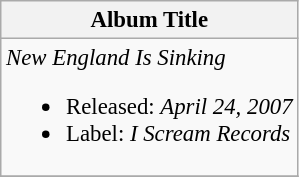<table class="wikitable" style="font-size:95%;">
<tr>
<th>Album Title</th>
</tr>
<tr>
<td align="left"><em>New England Is Sinking</em><br><ul><li>Released: <em>April 24, 2007</em></li><li>Label: <em>I Scream Records</em></li></ul></td>
</tr>
<tr>
</tr>
</table>
